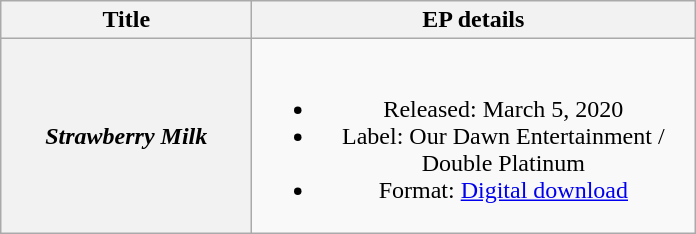<table class="wikitable plainrowheaders" style="text-align:center;">
<tr>
<th scope="col" style="width:10em;">Title</th>
<th scope="col" style="width:18em;">EP details</th>
</tr>
<tr>
<th scope="row"><em>Strawberry Milk</em></th>
<td><br><ul><li>Released: March 5, 2020</li><li>Label: Our Dawn Entertainment / Double Platinum</li><li>Format: <a href='#'>Digital download</a></li></ul></td>
</tr>
</table>
